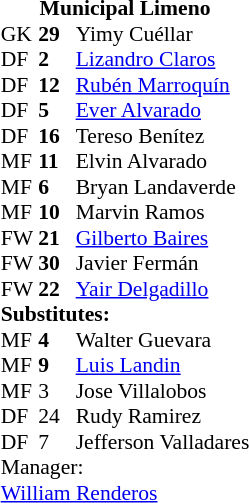<table style="font-size: 90%" cellspacing="0" cellpadding="0" align=center>
<tr>
<td colspan="5" style="padding-top: 0.6em; text-align:center"><strong>Municipal Limeno</strong></td>
</tr>
<tr>
<th width="25"></th>
<th width="25"></th>
</tr>
<tr>
<td>GK</td>
<td><strong>29</strong></td>
<td> Yimy Cuéllar</td>
</tr>
<tr>
<td>DF</td>
<td><strong>2</strong></td>
<td> <a href='#'>Lizandro Claros</a></td>
<td></td>
</tr>
<tr>
<td>DF</td>
<td><strong>12</strong></td>
<td> <a href='#'>Rubén Marroquín</a></td>
</tr>
<tr>
<td>DF</td>
<td><strong>5</strong></td>
<td> <a href='#'>Ever Alvarado</a></td>
<td></td>
</tr>
<tr>
<td>DF</td>
<td><strong>16</strong></td>
<td> Tereso Benítez</td>
</tr>
<tr>
<td>MF</td>
<td><strong>11</strong></td>
<td> Elvin Alvarado</td>
<td> </td>
</tr>
<tr>
<td>MF</td>
<td><strong>6</strong></td>
<td> Bryan Landaverde</td>
<td></td>
</tr>
<tr>
<td>MF</td>
<td><strong>10</strong></td>
<td> Marvin Ramos</td>
<td></td>
</tr>
<tr>
<td>FW</td>
<td><strong>21</strong></td>
<td> <a href='#'>Gilberto Baires</a></td>
<td></td>
</tr>
<tr>
<td>FW</td>
<td><strong>30</strong></td>
<td> Javier Fermán</td>
<td></td>
</tr>
<tr>
<td>FW</td>
<td><strong>22</strong></td>
<td> <a href='#'>Yair Delgadillo</a></td>
<td></td>
</tr>
<tr>
<td colspan=5><strong>Substitutes:</strong></td>
</tr>
<tr>
<td>MF</td>
<td><strong>4</strong></td>
<td> Walter Guevara</td>
<td></td>
<td></td>
</tr>
<tr>
<td>MF</td>
<td><strong>9<em></td>
<td> <a href='#'>Luis Landin</a></td>
<td></td>
<td></td>
</tr>
<tr>
<td>MF</td>
<td></strong>3<strong></td>
<td> Jose Villalobos</td>
<td></td>
<td></td>
</tr>
<tr>
<td>DF</td>
<td></strong>24<strong></td>
<td> Rudy Ramirez</td>
<td></td>
</tr>
<tr>
<td>DF</td>
<td></strong>7<strong></td>
<td> Jefferson Valladares</td>
<td></td>
</tr>
<tr>
<td colspan=5></strong>Manager:<strong></td>
</tr>
<tr>
<td colspan=5> <a href='#'>William Renderos</a></td>
</tr>
</table>
